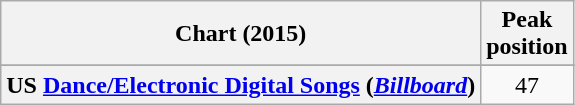<table class="wikitable sortable plainrowheaders" style="text-align:center">
<tr>
<th scope="col">Chart (2015)</th>
<th scope="col">Peak<br>position</th>
</tr>
<tr>
</tr>
<tr>
<th scope="row">US <a href='#'>Dance/Electronic Digital Songs</a> (<em><a href='#'>Billboard</a></em>)</th>
<td>47</td>
</tr>
</table>
